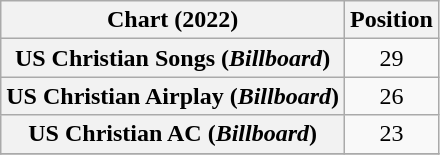<table class="wikitable plainrowheaders" style="text-align:center">
<tr>
<th scope="col">Chart (2022)</th>
<th scope="col">Position</th>
</tr>
<tr>
<th scope="row">US Christian Songs (<em>Billboard</em>)</th>
<td>29</td>
</tr>
<tr>
<th scope="row">US Christian Airplay (<em>Billboard</em>)</th>
<td>26</td>
</tr>
<tr>
<th scope="row">US Christian AC (<em>Billboard</em>)</th>
<td>23</td>
</tr>
<tr>
</tr>
</table>
